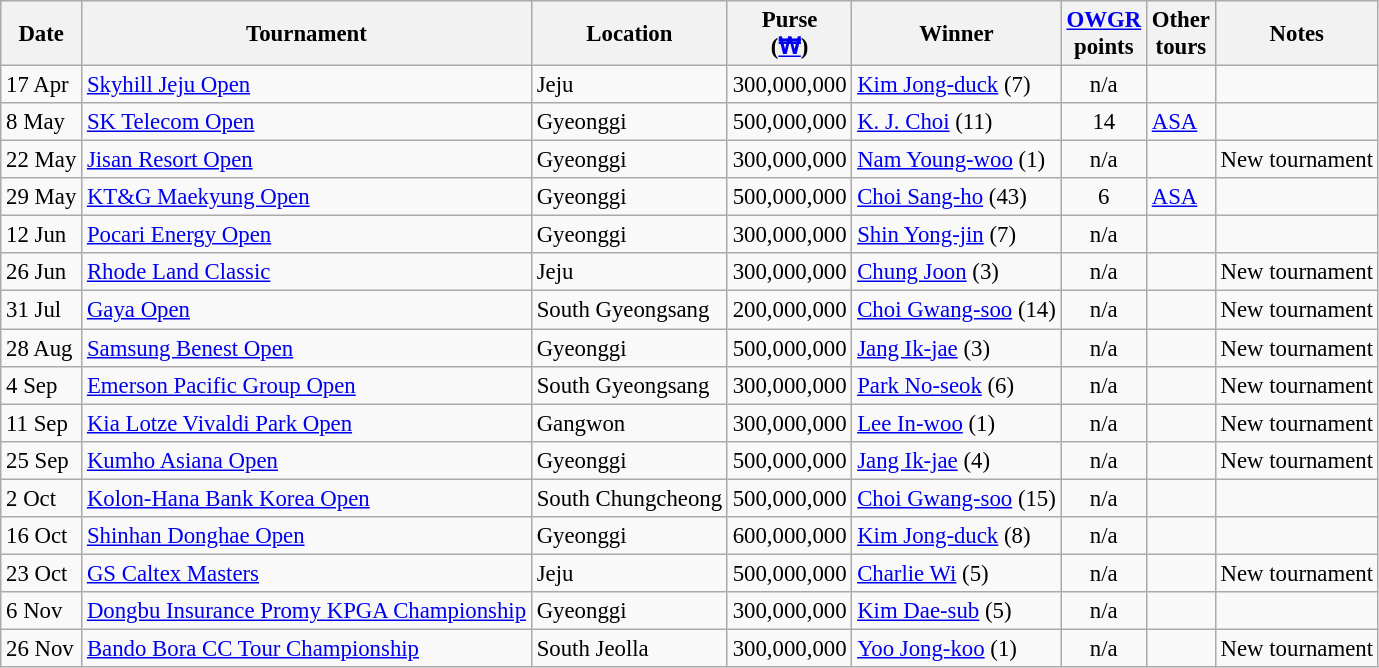<table class="wikitable" style="font-size:95%;">
<tr>
<th>Date</th>
<th>Tournament</th>
<th>Location</th>
<th>Purse<br>(<a href='#'>₩</a>)</th>
<th>Winner</th>
<th><a href='#'>OWGR</a><br>points</th>
<th>Other<br>tours</th>
<th>Notes</th>
</tr>
<tr>
<td>17 Apr</td>
<td><a href='#'>Skyhill Jeju Open</a></td>
<td>Jeju</td>
<td align=right>300,000,000</td>
<td> <a href='#'>Kim Jong-duck</a> (7)</td>
<td align=center>n/a</td>
<td></td>
<td></td>
</tr>
<tr>
<td>8 May</td>
<td><a href='#'>SK Telecom Open</a></td>
<td>Gyeonggi</td>
<td align=right>500,000,000</td>
<td> <a href='#'>K. J. Choi</a> (11)</td>
<td align=center>14</td>
<td><a href='#'>ASA</a></td>
<td></td>
</tr>
<tr>
<td>22 May</td>
<td><a href='#'>Jisan Resort Open</a></td>
<td>Gyeonggi</td>
<td align=right>300,000,000</td>
<td> <a href='#'>Nam Young-woo</a> (1)</td>
<td align=center>n/a</td>
<td></td>
<td>New tournament</td>
</tr>
<tr>
<td>29 May</td>
<td><a href='#'>KT&G Maekyung Open</a></td>
<td>Gyeonggi</td>
<td align=right>500,000,000</td>
<td> <a href='#'>Choi Sang-ho</a> (43)</td>
<td align=center>6</td>
<td><a href='#'>ASA</a></td>
<td></td>
</tr>
<tr>
<td>12 Jun</td>
<td><a href='#'>Pocari Energy Open</a></td>
<td>Gyeonggi</td>
<td align=right>300,000,000</td>
<td> <a href='#'>Shin Yong-jin</a> (7)</td>
<td align=center>n/a</td>
<td></td>
<td></td>
</tr>
<tr>
<td>26 Jun</td>
<td><a href='#'>Rhode Land Classic</a></td>
<td>Jeju</td>
<td align=right>300,000,000</td>
<td> <a href='#'>Chung Joon</a> (3)</td>
<td align=center>n/a</td>
<td></td>
<td>New tournament</td>
</tr>
<tr>
<td>31 Jul</td>
<td><a href='#'>Gaya Open</a></td>
<td>South Gyeongsang</td>
<td align=right>200,000,000</td>
<td> <a href='#'>Choi Gwang-soo</a> (14)</td>
<td align=center>n/a</td>
<td></td>
<td>New tournament</td>
</tr>
<tr>
<td>28 Aug</td>
<td><a href='#'>Samsung Benest Open</a></td>
<td>Gyeonggi</td>
<td align=right>500,000,000</td>
<td> <a href='#'>Jang Ik-jae</a> (3)</td>
<td align=center>n/a</td>
<td></td>
<td>New tournament</td>
</tr>
<tr>
<td>4 Sep</td>
<td><a href='#'>Emerson Pacific Group Open</a></td>
<td>South Gyeongsang</td>
<td align=right>300,000,000</td>
<td> <a href='#'>Park No-seok</a> (6)</td>
<td align=center>n/a</td>
<td></td>
<td>New tournament</td>
</tr>
<tr>
<td>11 Sep</td>
<td><a href='#'>Kia Lotze Vivaldi Park Open</a></td>
<td>Gangwon</td>
<td align=right>300,000,000</td>
<td> <a href='#'>Lee In-woo</a> (1)</td>
<td align=center>n/a</td>
<td></td>
<td>New tournament</td>
</tr>
<tr>
<td>25 Sep</td>
<td><a href='#'>Kumho Asiana Open</a></td>
<td>Gyeonggi</td>
<td align=right>500,000,000</td>
<td> <a href='#'>Jang Ik-jae</a> (4)</td>
<td align=center>n/a</td>
<td></td>
<td>New tournament</td>
</tr>
<tr>
<td>2 Oct</td>
<td><a href='#'>Kolon-Hana Bank Korea Open</a></td>
<td>South Chungcheong</td>
<td align=right>500,000,000</td>
<td> <a href='#'>Choi Gwang-soo</a> (15)</td>
<td align=center>n/a</td>
<td></td>
<td></td>
</tr>
<tr>
<td>16 Oct</td>
<td><a href='#'>Shinhan Donghae Open</a></td>
<td>Gyeonggi</td>
<td align=right>600,000,000</td>
<td> <a href='#'>Kim Jong-duck</a> (8)</td>
<td align=center>n/a</td>
<td></td>
<td></td>
</tr>
<tr>
<td>23 Oct</td>
<td><a href='#'>GS Caltex Masters</a></td>
<td>Jeju</td>
<td align=right>500,000,000</td>
<td> <a href='#'>Charlie Wi</a> (5)</td>
<td align=center>n/a</td>
<td></td>
<td>New tournament</td>
</tr>
<tr>
<td>6 Nov</td>
<td><a href='#'>Dongbu Insurance Promy KPGA Championship</a></td>
<td>Gyeonggi</td>
<td align=right>300,000,000</td>
<td> <a href='#'>Kim Dae-sub</a> (5)</td>
<td align=center>n/a</td>
<td></td>
<td></td>
</tr>
<tr>
<td>26 Nov</td>
<td><a href='#'>Bando Bora CC Tour Championship</a></td>
<td>South Jeolla</td>
<td align=right>300,000,000</td>
<td> <a href='#'>Yoo Jong-koo</a> (1)</td>
<td align=center>n/a</td>
<td></td>
<td>New tournament</td>
</tr>
</table>
